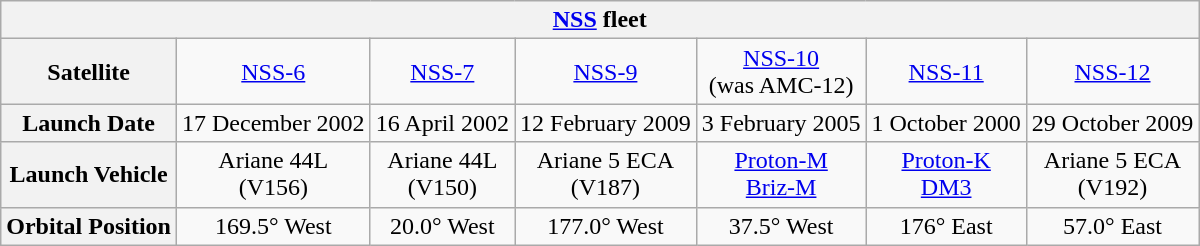<table class="wikitable" style="text-align:center">
<tr>
<th colspan=8><a href='#'>NSS</a> fleet</th>
</tr>
<tr>
<th>Satellite</th>
<td><a href='#'>NSS-6</a></td>
<td><a href='#'>NSS-7</a></td>
<td><a href='#'>NSS-9</a></td>
<td><a href='#'>NSS-10</a><br>(was AMC-12)</td>
<td><a href='#'>NSS-11</a></td>
<td><a href='#'>NSS-12</a></td>
</tr>
<tr>
<th>Launch Date</th>
<td>17 December 2002</td>
<td>16 April 2002</td>
<td>12 February 2009</td>
<td>3 February 2005</td>
<td>1 October 2000</td>
<td>29 October 2009</td>
</tr>
<tr>
<th>Launch Vehicle</th>
<td>Ariane 44L<br>(V156)</td>
<td>Ariane 44L<br>(V150)</td>
<td>Ariane 5 ECA<br>(V187)</td>
<td><a href='#'>Proton-M</a><br><a href='#'>Briz-M</a></td>
<td><a href='#'>Proton-K</a><br><a href='#'>DM3</a></td>
<td>Ariane 5 ECA<br>(V192)</td>
</tr>
<tr>
<th>Orbital Position</th>
<td>169.5° West</td>
<td>20.0° West</td>
<td>177.0° West</td>
<td>37.5° West</td>
<td>176° East</td>
<td>57.0° East</td>
</tr>
</table>
